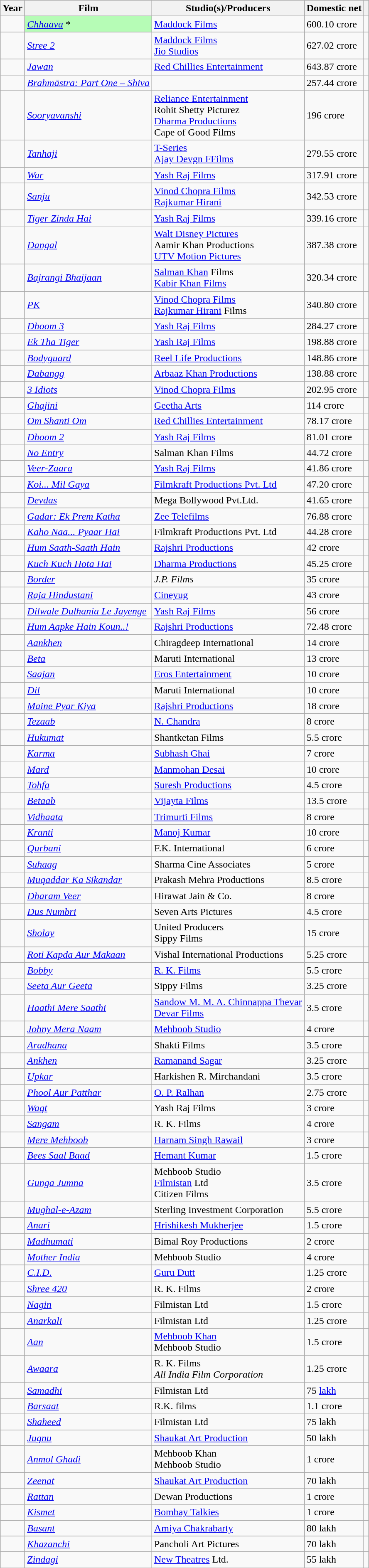<table class="wikitable sortable">
<tr>
<th>Year</th>
<th>Film</th>
<th>Studio(s)/Producers</th>
<th>Domestic net</th>
<th class="unsortable"></th>
</tr>
<tr>
<td></td>
<td style="background:#b6fcb6;"><em><a href='#'>Chhaava</a></em> *</td>
<td><a href='#'>Maddock Films</a></td>
<td>600.10 crore</td>
<td></td>
</tr>
<tr>
<td></td>
<td><em><a href='#'>Stree 2</a></em></td>
<td><a href='#'>Maddock Films</a><br><a href='#'>Jio Studios</a></td>
<td>627.02 crore</td>
<td></td>
</tr>
<tr>
<td></td>
<td><em><a href='#'>Jawan</a></em></td>
<td><a href='#'>Red Chillies Entertainment</a></td>
<td>643.87 crore</td>
<td></td>
</tr>
<tr>
<td></td>
<td><em><a href='#'>Brahmāstra: Part One – Shiva</a></em></td>
<td></td>
<td>257.44 crore</td>
<td></td>
</tr>
<tr>
<td></td>
<td><em><a href='#'>Sooryavanshi</a></em></td>
<td><a href='#'>Reliance Entertainment</a><br>Rohit Shetty Picturez<br><a href='#'>Dharma Productions</a><br>Cape of Good Films</td>
<td>196 crore</td>
<td></td>
</tr>
<tr>
<td></td>
<td><em><a href='#'>Tanhaji</a></em></td>
<td><a href='#'>T-Series</a><br><a href='#'>Ajay Devgn FFilms</a></td>
<td>279.55 crore</td>
<td></td>
</tr>
<tr>
<td></td>
<td><em><a href='#'>War</a></em></td>
<td><a href='#'>Yash Raj Films</a></td>
<td>317.91 crore</td>
<td></td>
</tr>
<tr>
<td></td>
<td><em><a href='#'>Sanju</a></em></td>
<td><a href='#'>Vinod Chopra Films</a><br><a href='#'>Rajkumar Hirani</a></td>
<td>342.53 crore</td>
<td></td>
</tr>
<tr>
<td></td>
<td><em><a href='#'>Tiger Zinda Hai</a></em></td>
<td><a href='#'>Yash Raj Films</a></td>
<td>339.16 crore</td>
<td></td>
</tr>
<tr>
<td></td>
<td><em><a href='#'>Dangal</a></em></td>
<td><a href='#'>Walt Disney Pictures</a><br>Aamir Khan Productions<br><a href='#'>UTV Motion Pictures</a></td>
<td>387.38 crore</td>
<td></td>
</tr>
<tr>
<td></td>
<td><em><a href='#'>Bajrangi Bhaijaan</a></em></td>
<td><a href='#'>Salman Khan</a> Films<br><a href='#'>Kabir Khan Films</a></td>
<td>320.34 crore</td>
<td></td>
</tr>
<tr>
<td></td>
<td><em><a href='#'>PK</a></em></td>
<td><a href='#'>Vinod Chopra Films</a><br><a href='#'>Rajkumar Hirani</a> Films</td>
<td>340.80 crore</td>
<td></td>
</tr>
<tr>
<td></td>
<td><em><a href='#'>Dhoom 3</a></em></td>
<td><a href='#'>Yash Raj Films</a></td>
<td>284.27 crore</td>
<td></td>
</tr>
<tr>
<td></td>
<td><em><a href='#'>Ek Tha Tiger</a></em></td>
<td><a href='#'>Yash Raj Films</a></td>
<td>198.88 crore</td>
<td></td>
</tr>
<tr>
<td></td>
<td><em><a href='#'>Bodyguard</a></em></td>
<td><a href='#'>Reel Life Productions</a></td>
<td>148.86 crore</td>
<td></td>
</tr>
<tr>
<td></td>
<td><em><a href='#'>Dabangg</a></em></td>
<td><a href='#'>Arbaaz Khan Productions</a></td>
<td>138.88 crore</td>
<td></td>
</tr>
<tr>
<td></td>
<td><em><a href='#'>3 Idiots</a></em></td>
<td><a href='#'>Vinod Chopra Films</a></td>
<td>202.95 crore</td>
<td></td>
</tr>
<tr>
<td></td>
<td><em><a href='#'>Ghajini</a></em></td>
<td><a href='#'>Geetha Arts</a></td>
<td>114 crore</td>
<td></td>
</tr>
<tr>
<td></td>
<td><em><a href='#'>Om Shanti Om</a></em></td>
<td><a href='#'>Red Chillies Entertainment</a></td>
<td>78.17 crore</td>
<td></td>
</tr>
<tr>
<td></td>
<td><em><a href='#'>Dhoom 2</a></em></td>
<td><a href='#'>Yash Raj Films</a></td>
<td>81.01 crore</td>
<td></td>
</tr>
<tr>
<td></td>
<td><em><a href='#'>No Entry</a></em></td>
<td>Salman Khan Films</td>
<td>44.72 crore</td>
<td></td>
</tr>
<tr>
<td></td>
<td><em><a href='#'>Veer-Zaara</a></em></td>
<td><a href='#'>Yash Raj Films</a></td>
<td>41.86 crore</td>
<td></td>
</tr>
<tr>
<td></td>
<td><em><a href='#'>Koi... Mil Gaya</a></em></td>
<td><a href='#'>Filmkraft Productions Pvt. Ltd</a></td>
<td>47.20 crore</td>
<td></td>
</tr>
<tr>
<td></td>
<td><em><a href='#'>Devdas</a></em></td>
<td>Mega Bollywood Pvt.Ltd.</td>
<td>41.65 crore</td>
<td></td>
</tr>
<tr>
<td></td>
<td><em><a href='#'>Gadar: Ek Prem Katha</a></em></td>
<td><a href='#'>Zee Telefilms</a></td>
<td>76.88 crore</td>
<td></td>
</tr>
<tr>
<td></td>
<td><em><a href='#'>Kaho Naa... Pyaar Hai</a></em></td>
<td>Filmkraft Productions Pvt. Ltd</td>
<td>44.28 crore</td>
<td></td>
</tr>
<tr>
<td></td>
<td><em><a href='#'>Hum Saath-Saath Hain</a></em></td>
<td><a href='#'>Rajshri Productions</a></td>
<td>42 crore</td>
<td></td>
</tr>
<tr>
<td></td>
<td><em><a href='#'>Kuch Kuch Hota Hai</a></em></td>
<td><a href='#'>Dharma Productions</a></td>
<td>45.25 crore</td>
<td></td>
</tr>
<tr>
<td></td>
<td><em><a href='#'>Border</a></em></td>
<td><em>J.P. Films</em></td>
<td>35 crore</td>
<td></td>
</tr>
<tr>
<td></td>
<td><em><a href='#'>Raja Hindustani</a></em></td>
<td><a href='#'>Cineyug</a></td>
<td>43 crore</td>
<td></td>
</tr>
<tr>
<td></td>
<td><em><a href='#'>Dilwale Dulhania Le Jayenge</a></em></td>
<td><a href='#'>Yash Raj Films</a></td>
<td>56 crore</td>
<td></td>
</tr>
<tr>
<td></td>
<td><em><a href='#'>Hum Aapke Hain Koun..!</a></em></td>
<td><a href='#'>Rajshri Productions</a></td>
<td>72.48 crore</td>
<td></td>
</tr>
<tr>
<td></td>
<td><em><a href='#'>Aankhen</a></em></td>
<td>Chiragdeep International</td>
<td>14 crore</td>
<td></td>
</tr>
<tr>
<td></td>
<td><em><a href='#'>Beta</a></em></td>
<td>Maruti International</td>
<td>13 crore</td>
<td></td>
</tr>
<tr>
<td></td>
<td><em><a href='#'>Saajan</a></em></td>
<td><a href='#'>Eros Entertainment</a></td>
<td>10 crore</td>
<td></td>
</tr>
<tr>
<td></td>
<td><em><a href='#'>Dil</a></em></td>
<td>Maruti International</td>
<td>10 crore</td>
<td></td>
</tr>
<tr>
<td></td>
<td><em><a href='#'>Maine Pyar Kiya</a></em></td>
<td><a href='#'>Rajshri Productions</a></td>
<td>18 crore</td>
<td></td>
</tr>
<tr>
<td></td>
<td><em><a href='#'>Tezaab</a></em></td>
<td><a href='#'>N. Chandra</a></td>
<td>8 crore</td>
<td></td>
</tr>
<tr>
<td></td>
<td><em><a href='#'>Hukumat</a></em></td>
<td>Shantketan Films</td>
<td>5.5 crore</td>
<td></td>
</tr>
<tr>
<td></td>
<td><em><a href='#'>Karma</a></em></td>
<td><a href='#'>Subhash Ghai</a></td>
<td>7 crore</td>
<td></td>
</tr>
<tr>
<td></td>
<td><em><a href='#'>Mard</a></em></td>
<td><a href='#'>Manmohan Desai</a></td>
<td>10 crore</td>
<td></td>
</tr>
<tr>
<td></td>
<td><em><a href='#'>Tohfa</a></em></td>
<td><a href='#'>Suresh Productions</a></td>
<td>4.5 crore</td>
<td></td>
</tr>
<tr>
<td></td>
<td><em><a href='#'>Betaab</a></em></td>
<td><a href='#'>Vijayta Films</a></td>
<td>13.5 crore</td>
<td></td>
</tr>
<tr>
<td></td>
<td><em><a href='#'>Vidhaata</a></em></td>
<td><a href='#'>Trimurti Films</a></td>
<td>8 crore</td>
<td></td>
</tr>
<tr>
<td></td>
<td><em><a href='#'>Kranti</a></em></td>
<td><a href='#'>Manoj Kumar</a></td>
<td>10 crore</td>
<td></td>
</tr>
<tr>
<td></td>
<td><em><a href='#'>Qurbani</a></em></td>
<td>F.K. International</td>
<td>6 crore</td>
<td></td>
</tr>
<tr>
<td></td>
<td><em><a href='#'>Suhaag</a></em></td>
<td>Sharma Cine Associates</td>
<td>5 crore</td>
<td></td>
</tr>
<tr>
<td></td>
<td><em><a href='#'>Muqaddar Ka Sikandar</a></em></td>
<td>Prakash Mehra Productions</td>
<td>8.5 crore</td>
<td></td>
</tr>
<tr>
<td></td>
<td><em><a href='#'>Dharam Veer</a></em></td>
<td>Hirawat Jain & Co.</td>
<td>8 crore</td>
<td></td>
</tr>
<tr>
<td></td>
<td><em><a href='#'>Dus Numbri</a></em></td>
<td>Seven Arts Pictures</td>
<td>4.5 crore</td>
<td></td>
</tr>
<tr>
<td></td>
<td><em><a href='#'>Sholay</a></em></td>
<td>United Producers<br>Sippy Films</td>
<td>15 crore</td>
<td></td>
</tr>
<tr>
<td></td>
<td><em><a href='#'>Roti Kapda Aur Makaan</a></em></td>
<td>Vishal International Productions</td>
<td>5.25 crore</td>
<td></td>
</tr>
<tr>
<td></td>
<td><em><a href='#'>Bobby</a></em></td>
<td><a href='#'>R. K. Films</a></td>
<td>5.5 crore</td>
<td></td>
</tr>
<tr>
<td></td>
<td><em><a href='#'>Seeta Aur Geeta</a></em></td>
<td>Sippy Films</td>
<td>3.25 crore</td>
<td></td>
</tr>
<tr>
<td></td>
<td><em><a href='#'>Haathi Mere Saathi</a></em></td>
<td><a href='#'>Sandow M. M. A. Chinnappa Thevar</a><br><a href='#'>Devar Films</a></td>
<td>3.5 crore</td>
<td></td>
</tr>
<tr>
<td></td>
<td><em><a href='#'>Johny Mera Naam</a></em></td>
<td><a href='#'>Mehboob Studio</a></td>
<td>4 crore</td>
<td></td>
</tr>
<tr>
<td></td>
<td><em><a href='#'>Aradhana</a></em></td>
<td>Shakti Films</td>
<td>3.5 crore</td>
<td></td>
</tr>
<tr>
<td></td>
<td><em><a href='#'>Ankhen</a></em></td>
<td><a href='#'>Ramanand Sagar</a></td>
<td>3.25 crore</td>
<td></td>
</tr>
<tr>
<td></td>
<td><em><a href='#'>Upkar</a></em></td>
<td>Harkishen R. Mirchandani</td>
<td>3.5 crore</td>
<td></td>
</tr>
<tr>
<td></td>
<td><em><a href='#'>Phool Aur Patthar</a></em></td>
<td><a href='#'>O. P. Ralhan</a></td>
<td>2.75 crore</td>
<td></td>
</tr>
<tr>
<td></td>
<td><em><a href='#'>Waqt</a></em></td>
<td>Yash Raj Films</td>
<td>3 crore</td>
<td></td>
</tr>
<tr>
<td></td>
<td><em><a href='#'>Sangam</a></em></td>
<td>R. K. Films</td>
<td>4 crore</td>
<td></td>
</tr>
<tr>
<td></td>
<td><em><a href='#'>Mere Mehboob</a></em></td>
<td><a href='#'>Harnam Singh Rawail</a></td>
<td>3 crore</td>
<td></td>
</tr>
<tr>
<td></td>
<td><em><a href='#'>Bees Saal Baad</a></em></td>
<td><a href='#'>Hemant Kumar</a></td>
<td>1.5 crore</td>
<td></td>
</tr>
<tr>
<td></td>
<td><em><a href='#'>Gunga Jumna</a></em></td>
<td>Mehboob Studio<br> <a href='#'>Filmistan</a> Ltd<br> Citizen Films</td>
<td>3.5 crore</td>
<td></td>
</tr>
<tr>
<td></td>
<td><em><a href='#'>Mughal-e-Azam</a></em></td>
<td>Sterling Investment Corporation</td>
<td>5.5 crore</td>
<td></td>
</tr>
<tr>
<td></td>
<td><em><a href='#'>Anari</a></em></td>
<td><a href='#'>Hrishikesh Mukherjee</a></td>
<td>1.5 crore</td>
<td></td>
</tr>
<tr>
<td></td>
<td><em><a href='#'>Madhumati</a></em></td>
<td>Bimal Roy Productions</td>
<td>2 crore</td>
<td></td>
</tr>
<tr>
<td></td>
<td><em><a href='#'>Mother India</a></em></td>
<td>Mehboob Studio</td>
<td>4 crore</td>
<td></td>
</tr>
<tr>
<td></td>
<td><em><a href='#'>C.I.D.</a></em></td>
<td><a href='#'>Guru Dutt</a></td>
<td>1.25 crore</td>
<td></td>
</tr>
<tr>
<td></td>
<td><em><a href='#'>Shree 420</a></em></td>
<td>R. K. Films</td>
<td>2 crore</td>
<td></td>
</tr>
<tr>
<td></td>
<td><em><a href='#'>Nagin</a></em></td>
<td>Filmistan Ltd</td>
<td>1.5 crore</td>
<td></td>
</tr>
<tr>
<td></td>
<td><em><a href='#'>Anarkali</a></em></td>
<td>Filmistan Ltd</td>
<td>1.25 crore</td>
<td></td>
</tr>
<tr>
<td></td>
<td><em><a href='#'>Aan</a></em></td>
<td><a href='#'>Mehboob Khan</a><br>Mehboob Studio</td>
<td>1.5 crore</td>
<td></td>
</tr>
<tr>
<td></td>
<td><em><a href='#'>Awaara</a></em></td>
<td>R. K. Films<br><em>All India Film Corporation</em></td>
<td>1.25 crore</td>
<td></td>
</tr>
<tr>
<td></td>
<td><em><a href='#'>Samadhi</a></em></td>
<td>Filmistan Ltd</td>
<td>75 <a href='#'>lakh</a></td>
<td></td>
</tr>
<tr>
<td></td>
<td><em><a href='#'>Barsaat</a></em></td>
<td>R.K. films</td>
<td>1.1 crore</td>
<td></td>
</tr>
<tr>
<td></td>
<td><em><a href='#'>Shaheed</a></em></td>
<td>Filmistan Ltd</td>
<td>75 lakh</td>
<td></td>
</tr>
<tr>
<td></td>
<td><em><a href='#'>Jugnu</a></em></td>
<td><a href='#'>Shaukat Art Production</a></td>
<td>50 lakh</td>
<td></td>
</tr>
<tr>
<td></td>
<td><em><a href='#'>Anmol Ghadi</a></em></td>
<td>Mehboob Khan<br>Mehboob Studio</td>
<td>1 crore</td>
<td></td>
</tr>
<tr>
<td></td>
<td><em><a href='#'>Zeenat</a></em></td>
<td><a href='#'>Shaukat Art Production</a></td>
<td>70 lakh</td>
<td></td>
</tr>
<tr>
<td></td>
<td><em><a href='#'>Rattan</a></em></td>
<td>Dewan Productions</td>
<td>1 crore</td>
<td></td>
</tr>
<tr>
<td></td>
<td><em><a href='#'>Kismet</a></em></td>
<td><a href='#'>Bombay Talkies</a></td>
<td>1 crore</td>
<td></td>
</tr>
<tr>
<td></td>
<td><em><a href='#'>Basant</a></em></td>
<td><a href='#'>Amiya Chakrabarty</a></td>
<td>80 lakh</td>
<td></td>
</tr>
<tr>
<td></td>
<td><em><a href='#'>Khazanchi</a></em></td>
<td>Pancholi Art Pictures</td>
<td>70 lakh</td>
<td></td>
</tr>
<tr>
<td></td>
<td><em><a href='#'>Zindagi</a></em></td>
<td><a href='#'>New Theatres</a> Ltd.</td>
<td>55 lakh</td>
<td></td>
</tr>
</table>
